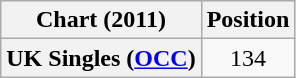<table class="wikitable plainrowheaders" style="text-align:center;">
<tr>
<th scope="col">Chart (2011)</th>
<th scope="col">Position</th>
</tr>
<tr>
<th scope="row">UK Singles (<a href='#'>OCC</a>)</th>
<td>134</td>
</tr>
</table>
